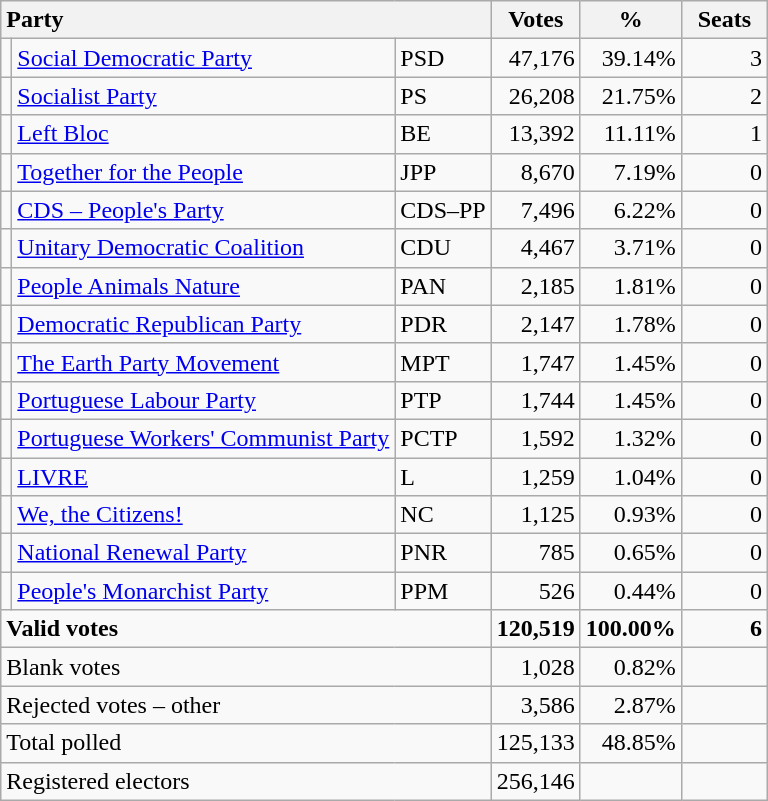<table class="wikitable" border="1" style="text-align:right;">
<tr>
<th style="text-align:left;" colspan=3>Party</th>
<th align=center width="50">Votes</th>
<th align=center width="50">%</th>
<th align=center width="50">Seats</th>
</tr>
<tr>
<td></td>
<td align=left><a href='#'>Social Democratic Party</a></td>
<td align=left>PSD</td>
<td>47,176</td>
<td>39.14%</td>
<td>3</td>
</tr>
<tr>
<td></td>
<td align=left><a href='#'>Socialist Party</a></td>
<td align=left>PS</td>
<td>26,208</td>
<td>21.75%</td>
<td>2</td>
</tr>
<tr>
<td></td>
<td align=left><a href='#'>Left Bloc</a></td>
<td align=left>BE</td>
<td>13,392</td>
<td>11.11%</td>
<td>1</td>
</tr>
<tr>
<td></td>
<td align=left><a href='#'>Together for the People</a></td>
<td align=left>JPP</td>
<td>8,670</td>
<td>7.19%</td>
<td>0</td>
</tr>
<tr>
<td></td>
<td align=left><a href='#'>CDS – People's Party</a></td>
<td align=left style="white-space: nowrap;">CDS–PP</td>
<td>7,496</td>
<td>6.22%</td>
<td>0</td>
</tr>
<tr>
<td></td>
<td align=left style="white-space: nowrap;"><a href='#'>Unitary Democratic Coalition</a></td>
<td align=left>CDU</td>
<td>4,467</td>
<td>3.71%</td>
<td>0</td>
</tr>
<tr>
<td></td>
<td align=left><a href='#'>People Animals Nature</a></td>
<td align=left>PAN</td>
<td>2,185</td>
<td>1.81%</td>
<td>0</td>
</tr>
<tr>
<td></td>
<td align=left><a href='#'>Democratic Republican Party</a></td>
<td align=left>PDR</td>
<td>2,147</td>
<td>1.78%</td>
<td>0</td>
</tr>
<tr>
<td></td>
<td align=left><a href='#'>The Earth Party Movement</a></td>
<td align=left>MPT</td>
<td>1,747</td>
<td>1.45%</td>
<td>0</td>
</tr>
<tr>
<td></td>
<td align=left><a href='#'>Portuguese Labour Party</a></td>
<td align=left>PTP</td>
<td>1,744</td>
<td>1.45%</td>
<td>0</td>
</tr>
<tr>
<td></td>
<td align=left><a href='#'>Portuguese Workers' Communist Party</a></td>
<td align=left>PCTP</td>
<td>1,592</td>
<td>1.32%</td>
<td>0</td>
</tr>
<tr>
<td></td>
<td align=left><a href='#'>LIVRE</a></td>
<td align=left>L</td>
<td>1,259</td>
<td>1.04%</td>
<td>0</td>
</tr>
<tr>
<td></td>
<td align=left><a href='#'>We, the Citizens!</a></td>
<td align=left>NC</td>
<td>1,125</td>
<td>0.93%</td>
<td>0</td>
</tr>
<tr>
<td></td>
<td align=left><a href='#'>National Renewal Party</a></td>
<td align=left>PNR</td>
<td>785</td>
<td>0.65%</td>
<td>0</td>
</tr>
<tr>
<td></td>
<td align=left><a href='#'>People's Monarchist Party</a></td>
<td align=left>PPM</td>
<td>526</td>
<td>0.44%</td>
<td>0</td>
</tr>
<tr style="font-weight:bold">
<td align=left colspan=3>Valid votes</td>
<td>120,519</td>
<td>100.00%</td>
<td>6</td>
</tr>
<tr>
<td align=left colspan=3>Blank votes</td>
<td>1,028</td>
<td>0.82%</td>
<td></td>
</tr>
<tr>
<td align=left colspan=3>Rejected votes – other</td>
<td>3,586</td>
<td>2.87%</td>
<td></td>
</tr>
<tr>
<td align=left colspan=3>Total polled</td>
<td>125,133</td>
<td>48.85%</td>
<td></td>
</tr>
<tr>
<td align=left colspan=3>Registered electors</td>
<td>256,146</td>
<td></td>
<td></td>
</tr>
</table>
